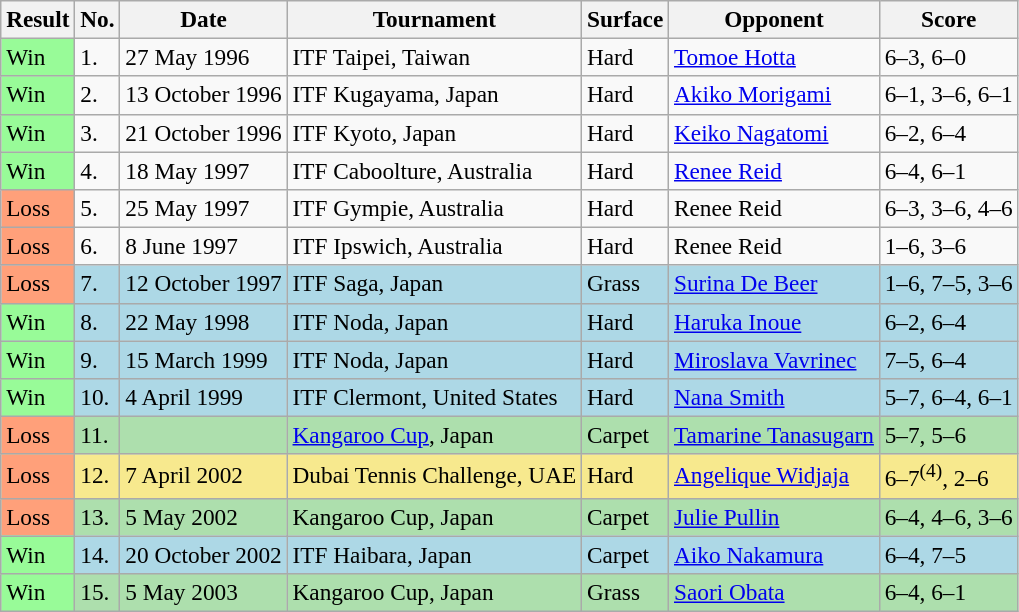<table class="sortable wikitable" style=font-size:97%>
<tr>
<th>Result</th>
<th>No.</th>
<th>Date</th>
<th>Tournament</th>
<th>Surface</th>
<th>Opponent</th>
<th class="unsortable">Score</th>
</tr>
<tr>
<td style="background:#98fb98;">Win</td>
<td>1.</td>
<td>27 May 1996</td>
<td>ITF Taipei, Taiwan</td>
<td>Hard</td>
<td> <a href='#'>Tomoe Hotta</a></td>
<td>6–3, 6–0</td>
</tr>
<tr>
<td style="background:#98fb98;">Win</td>
<td>2.</td>
<td>13 October 1996</td>
<td>ITF Kugayama, Japan</td>
<td>Hard</td>
<td> <a href='#'>Akiko Morigami</a></td>
<td>6–1, 3–6, 6–1</td>
</tr>
<tr>
<td style="background:#98fb98;">Win</td>
<td>3.</td>
<td>21 October 1996</td>
<td>ITF Kyoto, Japan</td>
<td>Hard</td>
<td> <a href='#'>Keiko Nagatomi</a></td>
<td>6–2, 6–4</td>
</tr>
<tr>
<td style="background:#98fb98;">Win</td>
<td>4.</td>
<td>18 May 1997</td>
<td>ITF Caboolture, Australia</td>
<td>Hard</td>
<td> <a href='#'>Renee Reid</a></td>
<td>6–4, 6–1</td>
</tr>
<tr>
<td style="background:#ffa07a;">Loss</td>
<td>5.</td>
<td>25 May 1997</td>
<td>ITF Gympie, Australia</td>
<td>Hard</td>
<td> Renee Reid</td>
<td>6–3, 3–6, 4–6</td>
</tr>
<tr>
<td style="background:#ffa07a;">Loss</td>
<td>6.</td>
<td>8 June 1997</td>
<td>ITF Ipswich, Australia</td>
<td>Hard</td>
<td> Renee Reid</td>
<td>1–6, 3–6</td>
</tr>
<tr style="background:lightblue;">
<td style="background:#ffa07a;">Loss</td>
<td>7.</td>
<td>12 October 1997</td>
<td>ITF Saga, Japan</td>
<td>Grass</td>
<td> <a href='#'>Surina De Beer</a></td>
<td>1–6, 7–5, 3–6</td>
</tr>
<tr style="background:lightblue;">
<td style="background:#98fb98;">Win</td>
<td>8.</td>
<td>22 May 1998</td>
<td>ITF Noda, Japan</td>
<td>Hard</td>
<td> <a href='#'>Haruka Inoue</a></td>
<td>6–2, 6–4</td>
</tr>
<tr style="background:lightblue;">
<td style="background:#98fb98;">Win</td>
<td>9.</td>
<td>15 March 1999</td>
<td>ITF Noda, Japan</td>
<td>Hard</td>
<td> <a href='#'>Miroslava Vavrinec</a></td>
<td>7–5, 6–4</td>
</tr>
<tr style="background:lightblue;">
<td style="background:#98fb98;">Win</td>
<td>10.</td>
<td>4 April 1999</td>
<td>ITF Clermont, United States</td>
<td>Hard</td>
<td> <a href='#'>Nana Smith</a></td>
<td>5–7, 6–4, 6–1</td>
</tr>
<tr style="background:#addfad;">
<td style="background:#ffa07a;">Loss</td>
<td>11.</td>
<td></td>
<td><a href='#'>Kangaroo Cup</a>, Japan</td>
<td>Carpet</td>
<td> <a href='#'>Tamarine Tanasugarn</a></td>
<td>5–7, 5–6</td>
</tr>
<tr style="background:#f7e98e;">
<td style="background:#ffa07a;">Loss</td>
<td>12.</td>
<td>7 April 2002</td>
<td>Dubai Tennis Challenge, UAE</td>
<td>Hard</td>
<td> <a href='#'>Angelique Widjaja</a></td>
<td>6–7<sup>(4)</sup>, 2–6</td>
</tr>
<tr style="background:#addfad;">
<td style="background:#ffa07a;">Loss</td>
<td>13.</td>
<td>5 May 2002</td>
<td>Kangaroo Cup, Japan</td>
<td>Carpet</td>
<td> <a href='#'>Julie Pullin</a></td>
<td>6–4, 4–6, 3–6</td>
</tr>
<tr style="background:lightblue;">
<td style="background:#98fb98;">Win</td>
<td>14.</td>
<td>20 October 2002</td>
<td>ITF Haibara, Japan</td>
<td>Carpet</td>
<td> <a href='#'>Aiko Nakamura</a></td>
<td>6–4, 7–5</td>
</tr>
<tr style="background:#addfad;">
<td style="background:#98fb98;">Win</td>
<td>15.</td>
<td>5 May 2003</td>
<td>Kangaroo Cup, Japan</td>
<td>Grass</td>
<td> <a href='#'>Saori Obata</a></td>
<td>6–4, 6–1</td>
</tr>
</table>
